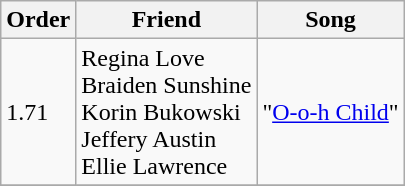<table class="wikitable">
<tr>
<th>Order</th>
<th>Friend</th>
<th>Song</th>
</tr>
<tr>
<td>1.71</td>
<td>Regina Love <br> Braiden Sunshine <br> Korin Bukowski <br> Jeffery Austin <br> Ellie Lawrence</td>
<td>"<a href='#'>O-o-h Child</a>"</td>
</tr>
<tr>
</tr>
</table>
